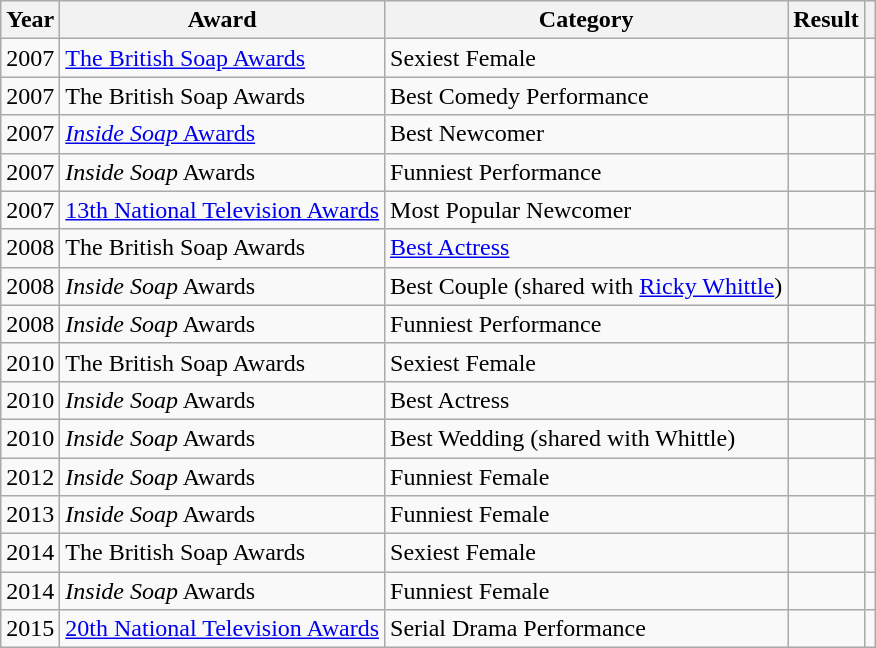<table class="wikitable sortable">
<tr>
<th>Year</th>
<th>Award</th>
<th>Category</th>
<th>Result</th>
<th scope=col class=unsortable></th>
</tr>
<tr>
<td>2007</td>
<td><a href='#'>The British Soap Awards</a></td>
<td>Sexiest Female</td>
<td></td>
<td align="center"></td>
</tr>
<tr>
<td>2007</td>
<td>The British Soap Awards</td>
<td>Best Comedy Performance</td>
<td></td>
<td align="center"></td>
</tr>
<tr>
<td>2007</td>
<td><a href='#'><em>Inside Soap</em> Awards</a></td>
<td>Best Newcomer</td>
<td></td>
<td align="center"></td>
</tr>
<tr>
<td>2007</td>
<td><em>Inside Soap</em> Awards</td>
<td>Funniest Performance</td>
<td></td>
<td align="center"></td>
</tr>
<tr>
<td>2007</td>
<td><a href='#'>13th National Television Awards</a></td>
<td>Most Popular Newcomer</td>
<td></td>
<td align="center"></td>
</tr>
<tr>
<td>2008</td>
<td>The British Soap Awards</td>
<td><a href='#'>Best Actress</a></td>
<td></td>
<td align="center"></td>
</tr>
<tr>
<td>2008</td>
<td><em>Inside Soap</em> Awards</td>
<td>Best Couple (shared with <a href='#'>Ricky Whittle</a>)</td>
<td></td>
<td align="center"></td>
</tr>
<tr>
<td>2008</td>
<td><em>Inside Soap</em> Awards</td>
<td>Funniest Performance</td>
<td></td>
<td align="center"></td>
</tr>
<tr>
<td>2010</td>
<td>The British Soap Awards</td>
<td>Sexiest Female</td>
<td></td>
<td align="center"></td>
</tr>
<tr>
<td>2010</td>
<td><em>Inside Soap</em> Awards</td>
<td>Best Actress</td>
<td></td>
<td align="center"></td>
</tr>
<tr>
<td>2010</td>
<td><em>Inside Soap</em> Awards</td>
<td>Best Wedding (shared with Whittle)</td>
<td></td>
<td align="center"></td>
</tr>
<tr>
<td>2012</td>
<td><em>Inside Soap</em> Awards</td>
<td>Funniest Female</td>
<td></td>
<td align="center"></td>
</tr>
<tr>
<td>2013</td>
<td><em>Inside Soap</em> Awards</td>
<td>Funniest Female</td>
<td></td>
<td align="center"></td>
</tr>
<tr>
<td>2014</td>
<td>The British Soap Awards</td>
<td>Sexiest Female</td>
<td></td>
<td align="center"></td>
</tr>
<tr>
<td>2014</td>
<td><em>Inside Soap</em> Awards</td>
<td>Funniest Female</td>
<td></td>
<td align="center"></td>
</tr>
<tr>
<td>2015</td>
<td><a href='#'>20th National Television Awards</a></td>
<td>Serial Drama Performance</td>
<td></td>
<td align="center"></td>
</tr>
</table>
